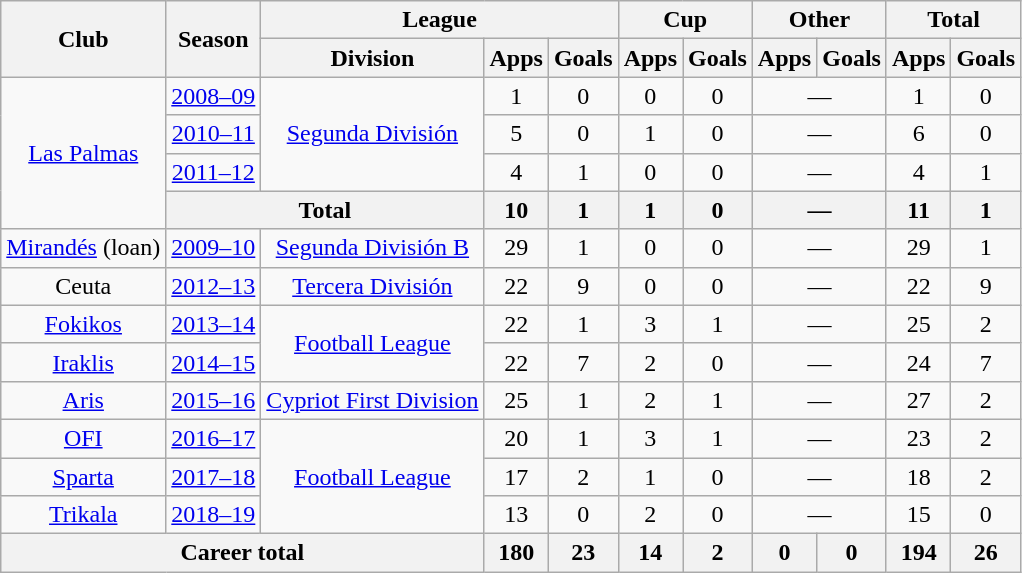<table class="wikitable" style="text-align: center;">
<tr>
<th rowspan="2">Club</th>
<th rowspan="2">Season</th>
<th colspan="3">League</th>
<th colspan="2">Cup</th>
<th colspan="2">Other</th>
<th colspan="2">Total</th>
</tr>
<tr>
<th>Division</th>
<th>Apps</th>
<th>Goals</th>
<th>Apps</th>
<th>Goals</th>
<th>Apps</th>
<th>Goals</th>
<th>Apps</th>
<th>Goals</th>
</tr>
<tr>
<td rowspan="4"><a href='#'>Las Palmas</a></td>
<td><a href='#'>2008–09</a></td>
<td rowspan="3"><a href='#'>Segunda División</a></td>
<td>1</td>
<td>0</td>
<td>0</td>
<td>0</td>
<td colspan="2">—</td>
<td>1</td>
<td>0</td>
</tr>
<tr>
<td><a href='#'>2010–11</a></td>
<td>5</td>
<td>0</td>
<td>1</td>
<td>0</td>
<td colspan="2">—</td>
<td>6</td>
<td>0</td>
</tr>
<tr>
<td><a href='#'>2011–12</a></td>
<td>4</td>
<td>1</td>
<td>0</td>
<td>0</td>
<td colspan="2">—</td>
<td>4</td>
<td>1</td>
</tr>
<tr>
<th colspan="2">Total</th>
<th>10</th>
<th>1</th>
<th>1</th>
<th>0</th>
<th colspan="2">—</th>
<th>11</th>
<th>1</th>
</tr>
<tr>
<td rowspan="1"><a href='#'>Mirandés</a> (loan)</td>
<td><a href='#'>2009–10</a></td>
<td><a href='#'>Segunda División B</a></td>
<td>29</td>
<td>1</td>
<td>0</td>
<td>0</td>
<td colspan="2">—</td>
<td>29</td>
<td>1</td>
</tr>
<tr>
<td rowspan="1">Ceuta</td>
<td><a href='#'>2012–13</a></td>
<td><a href='#'>Tercera División</a></td>
<td>22</td>
<td>9</td>
<td>0</td>
<td>0</td>
<td colspan="2">—</td>
<td>22</td>
<td>9</td>
</tr>
<tr>
<td rowspan="1"><a href='#'>Fokikos</a></td>
<td><a href='#'>2013–14</a></td>
<td rowspan="2"><a href='#'>Football League</a></td>
<td>22</td>
<td>1</td>
<td>3</td>
<td>1</td>
<td colspan="2">—</td>
<td>25</td>
<td>2</td>
</tr>
<tr>
<td rowspan="1"><a href='#'>Iraklis</a></td>
<td><a href='#'>2014–15</a></td>
<td>22</td>
<td>7</td>
<td>2</td>
<td>0</td>
<td colspan="2">—</td>
<td>24</td>
<td>7</td>
</tr>
<tr>
<td rowspan="1"><a href='#'>Aris</a></td>
<td><a href='#'>2015–16</a></td>
<td><a href='#'>Cypriot First Division</a></td>
<td>25</td>
<td>1</td>
<td>2</td>
<td>1</td>
<td colspan="2">—</td>
<td>27</td>
<td>2</td>
</tr>
<tr>
<td rowspan="1"><a href='#'>OFI</a></td>
<td><a href='#'>2016–17</a></td>
<td rowspan="3"><a href='#'>Football League</a></td>
<td>20</td>
<td>1</td>
<td>3</td>
<td>1</td>
<td colspan="2">—</td>
<td>23</td>
<td>2</td>
</tr>
<tr>
<td rowspan="1"><a href='#'>Sparta</a></td>
<td><a href='#'>2017–18</a></td>
<td>17</td>
<td>2</td>
<td>1</td>
<td>0</td>
<td colspan="2">—</td>
<td>18</td>
<td>2</td>
</tr>
<tr>
<td rowspan="1"><a href='#'>Trikala</a></td>
<td><a href='#'>2018–19</a></td>
<td>13</td>
<td>0</td>
<td>2</td>
<td>0</td>
<td colspan="2">—</td>
<td>15</td>
<td>0</td>
</tr>
<tr>
<th colspan="3">Career total</th>
<th>180</th>
<th>23</th>
<th>14</th>
<th>2</th>
<th>0</th>
<th>0</th>
<th>194</th>
<th>26</th>
</tr>
</table>
